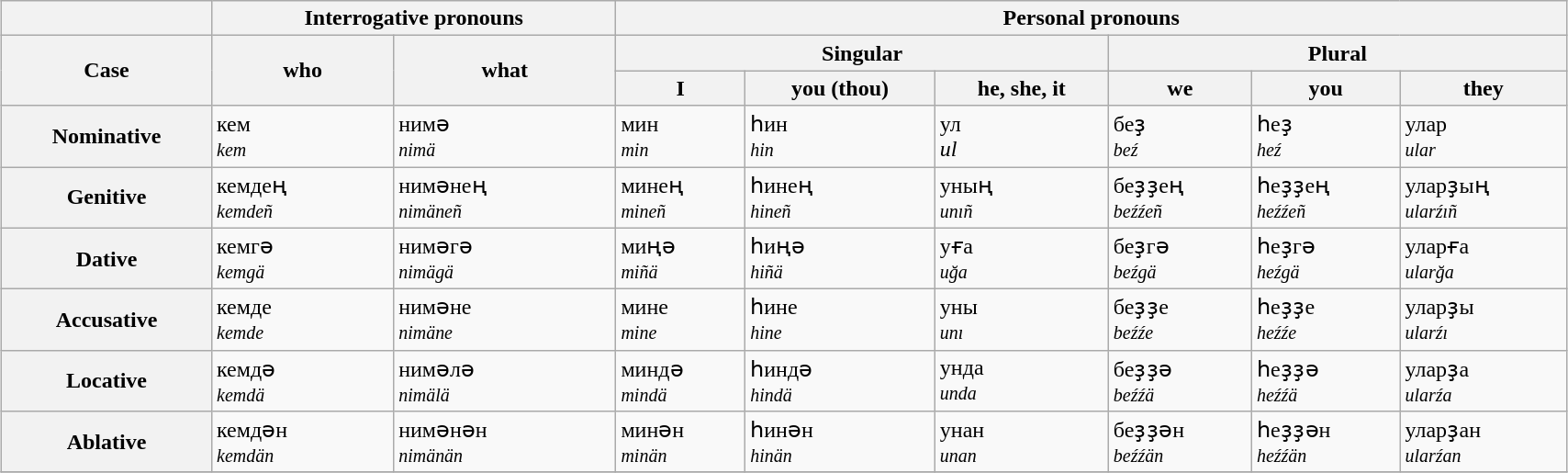<table class="wikitable" style="margin:auto;width:90%;">
<tr>
<th></th>
<th colspan="2">Interrogative pronouns</th>
<th colspan="7">Personal pronouns</th>
</tr>
<tr>
<th rowspan="2">Case</th>
<th rowspan="2">who</th>
<th rowspan="2">what</th>
<th colspan="3">Singular</th>
<th colspan="3">Plural</th>
</tr>
<tr>
<th>I</th>
<th>you (thou)</th>
<th>he, she, it</th>
<th>we</th>
<th>you</th>
<th>they</th>
</tr>
<tr>
<th>Nominative</th>
<td>кем<br><small><em>kem</em></small></td>
<td>нимә<br><small><em>nimä</em></small></td>
<td>мин<br><small><em>min</em></small></td>
<td>һин<br><small><em>hin</em></small></td>
<td>ул<br><em>ul</em></td>
<td>беҙ<br><small><em>beź</em></small></td>
<td>һеҙ<br><small><em>heź</em></small></td>
<td>улар<br><small><em>ular</em></small></td>
</tr>
<tr>
<th>Genitive</th>
<td>кемдең<br><small><em>kemdeñ</em></small></td>
<td>нимәнең<br><small><em>nimäneñ</em></small></td>
<td>минең<br><small><em>mineñ</em></small></td>
<td>һинең<br><small><em>hineñ</em></small></td>
<td>уның<br><small><em>unıñ</em></small></td>
<td>беҙҙең<br><small><em>beźźeñ</em></small></td>
<td>һеҙҙең<br><small><em>heźźeñ</em></small></td>
<td>уларҙың<br><small><em>ularźıñ</em></small></td>
</tr>
<tr>
<th>Dative</th>
<td>кемгә<br><small><em>kemgä</em></small></td>
<td>нимәгә<br><small><em>nimägä</em></small></td>
<td>миңә<br><small><em>miñä</em></small></td>
<td>һиңә<br><small><em>hiñä</em></small></td>
<td>уға<br><small><em>uğa</em></small></td>
<td>беҙгә<br><small><em>beźgä</em></small></td>
<td>һеҙгә<br><small><em>heźgä</em></small></td>
<td>уларға <br><small><em>ularğa</em></small></td>
</tr>
<tr>
<th>Accusative</th>
<td>кемде<br><small><em>kemde</em></small></td>
<td>нимәне<br><small><em>nimäne</em></small></td>
<td>мине<br><small><em>mine</em></small></td>
<td>һине<br><small><em>hine</em></small></td>
<td>уны<br><small><em>unı</em></small></td>
<td>беҙҙе<br><small><em>beźźe</em></small></td>
<td>һеҙҙе<br><small><em>heźźe</em></small></td>
<td>уларҙы<br><small><em>ularźı</em></small></td>
</tr>
<tr>
<th>Locative</th>
<td>кемдә<br><small><em>kemdä</em></small></td>
<td>нимәлә<br><small><em>nimälä</em></small></td>
<td>миндә<br><small><em>mindä</em></small></td>
<td>һиндә<br><small><em>hindä</em></small></td>
<td>унда<br><small><em>unda</em></small></td>
<td>беҙҙә<br><small><em>beźźä</em></small></td>
<td>һеҙҙә<br><small><em>heźźä</em></small></td>
<td>уларҙа<br><small><em>ularźa</em></small></td>
</tr>
<tr>
<th>Ablative</th>
<td>кемдән<br><small><em>kemdän</em></small></td>
<td>нимәнән<br><small><em>nimänän</em></small></td>
<td>минән<br><small><em>minän</em></small></td>
<td>һинән<br><small><em>hinän</em></small></td>
<td>унан<br><small><em>unan</em></small></td>
<td>беҙҙән<br><small><em>beźźän</em></small></td>
<td>һеҙҙән<br><small><em>heźźän</em></small></td>
<td>уларҙан<br><small><em>ularźan</em></small></td>
</tr>
<tr>
</tr>
</table>
